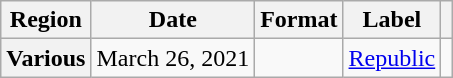<table class="wikitable plainrowheaders">
<tr>
<th scope="col">Region</th>
<th scope="col">Date</th>
<th scope="col">Format</th>
<th scope="col">Label</th>
<th scope="col"></th>
</tr>
<tr>
<th scope="row">Various</th>
<td>March 26, 2021</td>
<td></td>
<td><a href='#'>Republic</a></td>
<td align="center"></td>
</tr>
</table>
